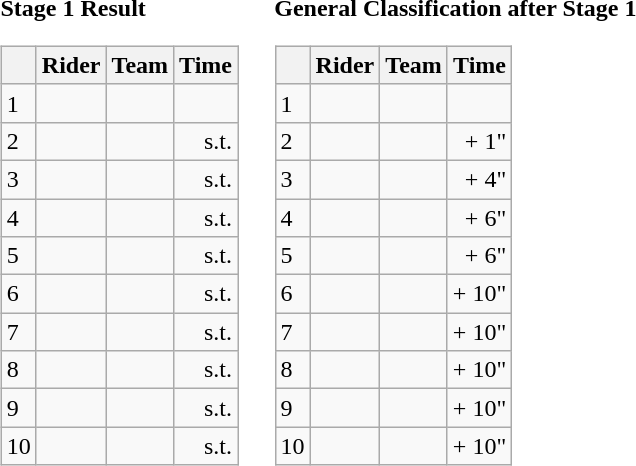<table>
<tr>
<td><strong>Stage 1 Result</strong><br><table class="wikitable">
<tr>
<th></th>
<th>Rider</th>
<th>Team</th>
<th>Time</th>
</tr>
<tr>
<td>1</td>
<td></td>
<td></td>
<td align="right"></td>
</tr>
<tr>
<td>2</td>
<td></td>
<td></td>
<td align="right">s.t.</td>
</tr>
<tr>
<td>3</td>
<td></td>
<td></td>
<td align="right">s.t.</td>
</tr>
<tr>
<td>4</td>
<td></td>
<td></td>
<td align="right">s.t.</td>
</tr>
<tr>
<td>5</td>
<td></td>
<td></td>
<td align="right">s.t.</td>
</tr>
<tr>
<td>6</td>
<td></td>
<td></td>
<td align="right">s.t.</td>
</tr>
<tr>
<td>7</td>
<td></td>
<td></td>
<td align="right">s.t.</td>
</tr>
<tr>
<td>8</td>
<td></td>
<td></td>
<td align="right">s.t.</td>
</tr>
<tr>
<td>9</td>
<td></td>
<td></td>
<td align="right">s.t.</td>
</tr>
<tr>
<td>10</td>
<td></td>
<td></td>
<td align="right">s.t.</td>
</tr>
</table>
</td>
<td></td>
<td><strong>General Classification after Stage 1</strong><br><table class="wikitable">
<tr>
<th></th>
<th>Rider</th>
<th>Team</th>
<th>Time</th>
</tr>
<tr>
<td>1</td>
<td> </td>
<td></td>
<td align="right"></td>
</tr>
<tr>
<td>2</td>
<td> </td>
<td></td>
<td align="right">+ 1"</td>
</tr>
<tr>
<td>3</td>
<td></td>
<td></td>
<td align="right">+ 4"</td>
</tr>
<tr>
<td>4</td>
<td></td>
<td></td>
<td align="right">+ 6"</td>
</tr>
<tr>
<td>5</td>
<td></td>
<td></td>
<td align="right">+ 6"</td>
</tr>
<tr>
<td>6</td>
<td></td>
<td></td>
<td align="right">+ 10"</td>
</tr>
<tr>
<td>7</td>
<td></td>
<td></td>
<td align="right">+ 10"</td>
</tr>
<tr>
<td>8</td>
<td></td>
<td></td>
<td align="right">+ 10"</td>
</tr>
<tr>
<td>9</td>
<td></td>
<td></td>
<td align="right">+ 10"</td>
</tr>
<tr>
<td>10</td>
<td></td>
<td></td>
<td align="right">+ 10"</td>
</tr>
</table>
</td>
</tr>
</table>
